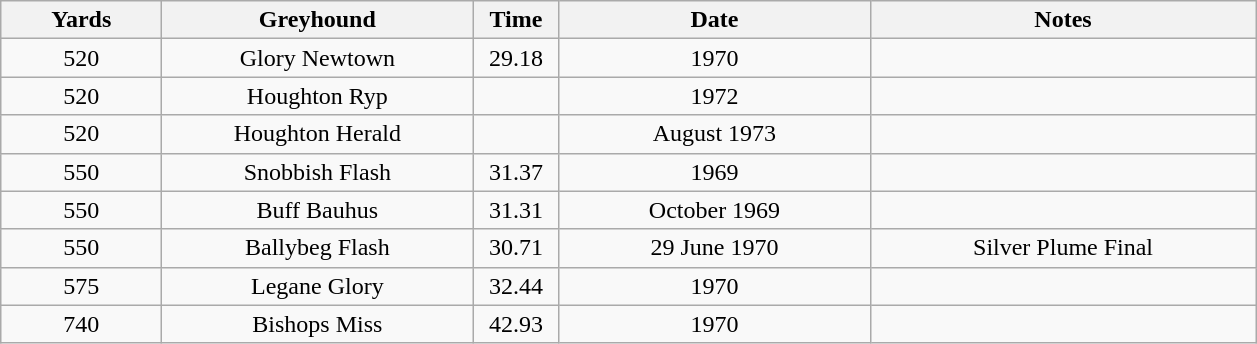<table class="wikitable" style="font-size: 100%">
<tr>
<th width=100>Yards</th>
<th width=200>Greyhound</th>
<th width=50>Time</th>
<th width=200>Date</th>
<th width=250>Notes</th>
</tr>
<tr align=center>
<td>520</td>
<td>Glory Newtown</td>
<td>29.18</td>
<td>1970</td>
<td></td>
</tr>
<tr align=center>
<td>520</td>
<td>Houghton Ryp</td>
<td></td>
<td>1972</td>
<td></td>
</tr>
<tr align=center>
<td>520</td>
<td>Houghton Herald</td>
<td></td>
<td>August 1973</td>
<td></td>
</tr>
<tr align=center>
<td>550</td>
<td>Snobbish Flash</td>
<td>31.37</td>
<td>1969</td>
<td></td>
</tr>
<tr align=center>
<td>550</td>
<td>Buff Bauhus</td>
<td>31.31</td>
<td>October 1969</td>
<td></td>
</tr>
<tr align=center>
<td>550</td>
<td>Ballybeg Flash</td>
<td>30.71</td>
<td>29 June 1970</td>
<td>Silver Plume Final</td>
</tr>
<tr align=center>
<td>575</td>
<td>Legane Glory</td>
<td>32.44</td>
<td>1970</td>
<td></td>
</tr>
<tr align=center>
<td>740</td>
<td>Bishops Miss</td>
<td>42.93</td>
<td>1970</td>
<td></td>
</tr>
</table>
